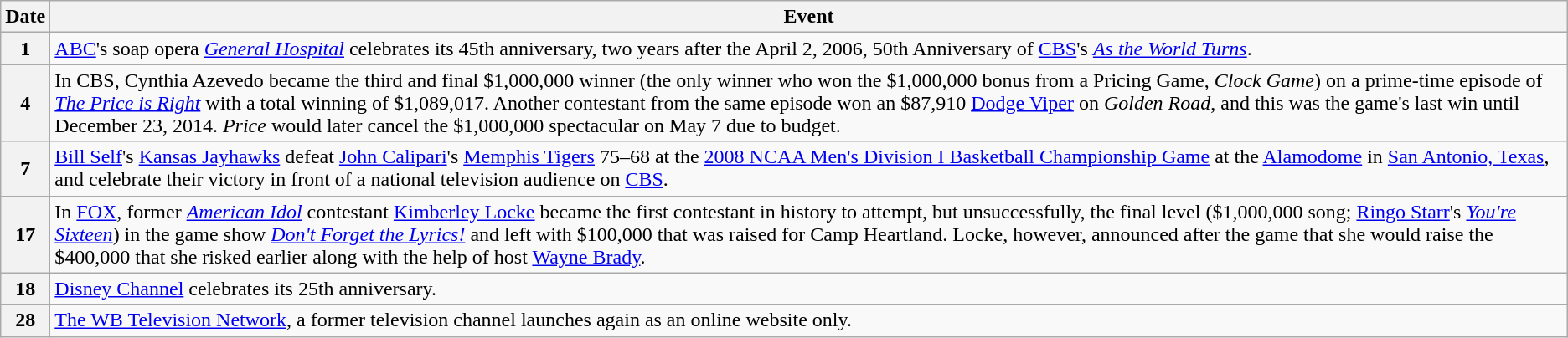<table class="wikitable">
<tr>
<th>Date</th>
<th>Event</th>
</tr>
<tr>
<th>1</th>
<td><a href='#'>ABC</a>'s soap opera <em><a href='#'>General Hospital</a></em> celebrates its 45th anniversary, two years after the April 2, 2006, 50th Anniversary of <a href='#'>CBS</a>'s <em><a href='#'>As the World Turns</a></em>.</td>
</tr>
<tr>
<th>4</th>
<td>In CBS, Cynthia Azevedo became the third and final $1,000,000 winner (the only winner who won the $1,000,000 bonus from a Pricing Game, <em>Clock Game</em>) on a prime-time episode of <em><a href='#'>The Price is Right</a></em> with a total winning of $1,089,017. Another contestant from the same episode won an $87,910 <a href='#'>Dodge Viper</a> on <em>Golden Road</em>, and this was the game's last win until December 23, 2014. <em>Price</em> would later cancel the $1,000,000 spectacular on May 7 due to budget.</td>
</tr>
<tr>
<th>7</th>
<td><a href='#'>Bill Self</a>'s <a href='#'>Kansas Jayhawks</a> defeat <a href='#'>John Calipari</a>'s <a href='#'>Memphis Tigers</a> 75–68 at the <a href='#'>2008 NCAA Men's Division I Basketball Championship Game</a> at the <a href='#'>Alamodome</a> in <a href='#'>San Antonio, Texas</a>, and celebrate their victory in front of a national television audience on <a href='#'>CBS</a>.</td>
</tr>
<tr>
<th>17</th>
<td>In <a href='#'>FOX</a>, former <em><a href='#'>American Idol</a></em> contestant <a href='#'>Kimberley Locke</a> became the first contestant in history to attempt, but unsuccessfully, the final level ($1,000,000 song; <a href='#'>Ringo Starr</a>'s <em><a href='#'>You're Sixteen</a></em>) in the game show <em><a href='#'>Don't Forget the Lyrics!</a></em> and left with $100,000 that was raised for Camp Heartland. Locke, however, announced after the game that she would raise the $400,000 that she risked earlier along with the help of host <a href='#'>Wayne Brady</a>.</td>
</tr>
<tr>
<th>18</th>
<td><a href='#'>Disney Channel</a> celebrates its 25th anniversary.</td>
</tr>
<tr>
<th>28</th>
<td><a href='#'>The WB Television Network</a>, a former television channel launches again as an online website only.</td>
</tr>
</table>
